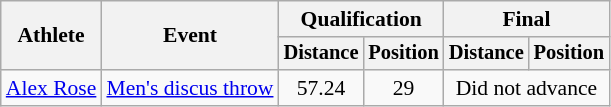<table class=wikitable style="font-size:90%">
<tr>
<th rowspan="2">Athlete</th>
<th rowspan="2">Event</th>
<th colspan="2">Qualification</th>
<th colspan="2">Final</th>
</tr>
<tr style="font-size:95%">
<th>Distance</th>
<th>Position</th>
<th>Distance</th>
<th>Position</th>
</tr>
<tr align=center>
<td align=left><a href='#'>Alex Rose</a></td>
<td align=left><a href='#'>Men's discus throw</a></td>
<td>57.24</td>
<td>29</td>
<td colspan=2>Did not advance</td>
</tr>
</table>
